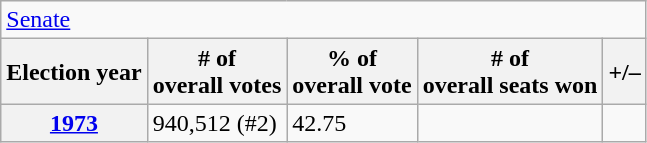<table class=wikitable>
<tr>
<td colspan=6><a href='#'>Senate</a></td>
</tr>
<tr>
<th>Election year</th>
<th># of<br>overall votes</th>
<th>% of<br>overall vote</th>
<th># of<br>overall seats won</th>
<th>+/–</th>
</tr>
<tr>
<th><a href='#'>1973</a></th>
<td>940,512 (#2)</td>
<td>42.75</td>
<td></td>
<td></td>
</tr>
</table>
